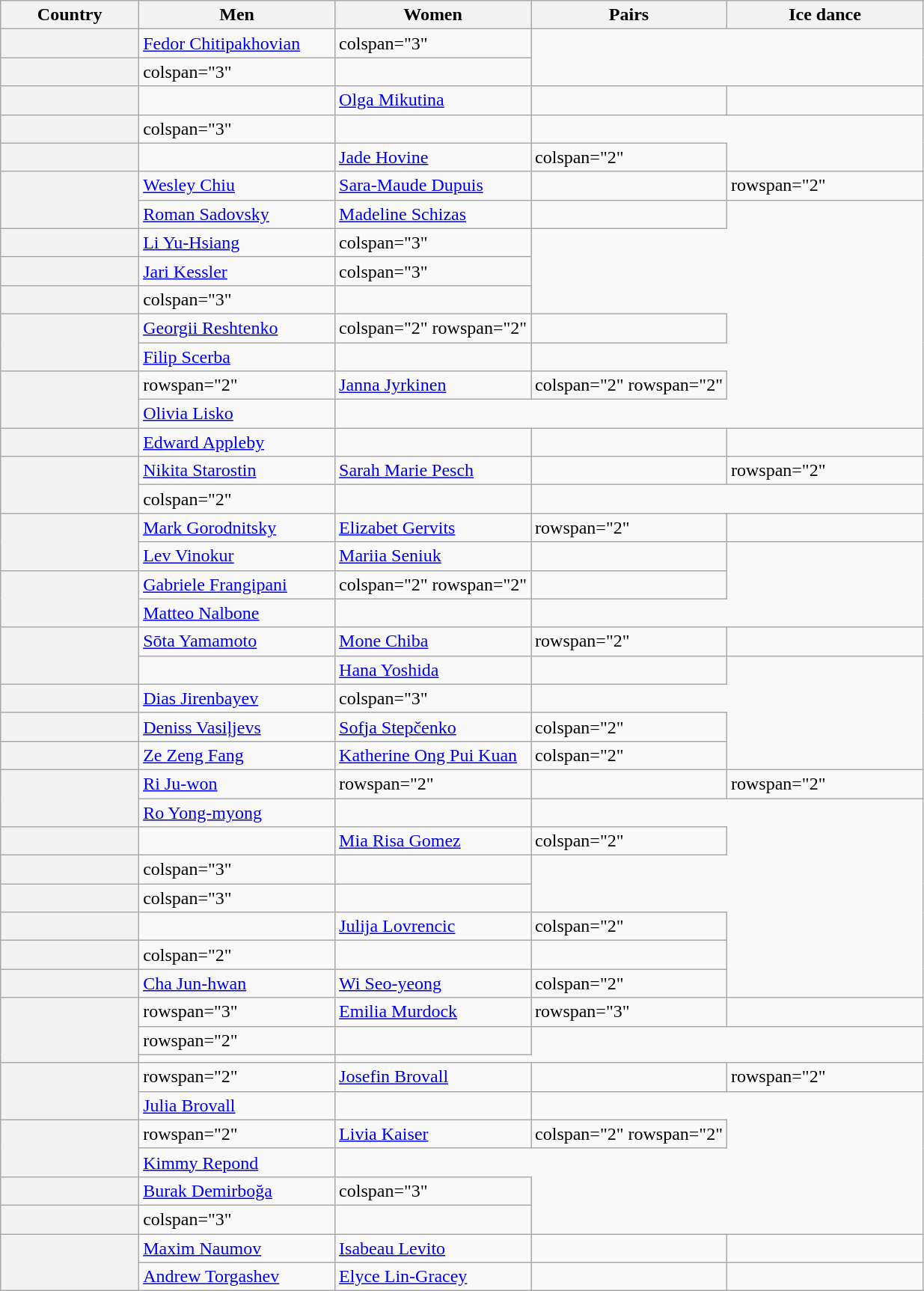<table class="wikitable unsortable" style="text-align:left">
<tr>
<th scope="col" style="width:15%">Country</th>
<th scope="col" style="width:21.25%">Men</th>
<th scope="col" style="width:21.25%">Women</th>
<th scope="col" style="width:21.25%">Pairs</th>
<th scope="col" style="width:21.25%">Ice dance</th>
</tr>
<tr>
<th scope="row" style="text-align:left"></th>
<td><a href='#'>Fedor Chitipakhovian</a></td>
<td>colspan="3" </td>
</tr>
<tr>
<th scope="row" style="text-align:left"></th>
<td>colspan="3" </td>
<td></td>
</tr>
<tr>
<th scope="row" style="text-align:left"></th>
<td></td>
<td><a href='#'>Olga Mikutina</a></td>
<td></td>
<td></td>
</tr>
<tr>
<th scope="row" style="text-align:left"></th>
<td>colspan="3" </td>
<td></td>
</tr>
<tr>
<th scope="row" style="text-align:left"></th>
<td></td>
<td><a href='#'>Jade Hovine</a></td>
<td>colspan="2" </td>
</tr>
<tr>
<th rowspan="2" scope="row" style="text-align:left"></th>
<td><a href='#'>Wesley Chiu</a></td>
<td><a href='#'>Sara-Maude Dupuis</a></td>
<td></td>
<td>rowspan="2" </td>
</tr>
<tr>
<td><a href='#'>Roman Sadovsky</a></td>
<td><a href='#'>Madeline Schizas</a></td>
<td></td>
</tr>
<tr>
<th scope="row" style="text-align:left"></th>
<td><a href='#'>Li Yu-Hsiang</a></td>
<td>colspan="3" </td>
</tr>
<tr>
<th scope="row" style="text-align:left"></th>
<td><a href='#'>Jari Kessler</a></td>
<td>colspan="3" </td>
</tr>
<tr>
<th scope="row" style="text-align:left"></th>
<td>colspan="3" </td>
<td></td>
</tr>
<tr>
<th rowspan="2" scope="row" style="text-align:left"></th>
<td><a href='#'>Georgii Reshtenko</a></td>
<td>colspan="2" rowspan="2" </td>
<td></td>
</tr>
<tr>
<td><a href='#'>Filip Scerba</a></td>
<td></td>
</tr>
<tr>
<th rowspan="2" scope="row" style="text-align:left"></th>
<td>rowspan="2" </td>
<td><a href='#'>Janna Jyrkinen</a></td>
<td>colspan="2" rowspan="2" </td>
</tr>
<tr>
<td><a href='#'>Olivia Lisko</a></td>
</tr>
<tr>
<th scope="row" style="text-align:left"></th>
<td><a href='#'>Edward Appleby</a></td>
<td></td>
<td></td>
<td></td>
</tr>
<tr>
<th rowspan="2" scope="row" style="text-align:left"></th>
<td><a href='#'>Nikita Starostin</a></td>
<td><a href='#'>Sarah Marie Pesch</a></td>
<td></td>
<td>rowspan="2" </td>
</tr>
<tr>
<td>colspan="2" </td>
<td></td>
</tr>
<tr>
<th rowspan="2" scope="row" style="text-align:left"></th>
<td><a href='#'>Mark Gorodnitsky</a></td>
<td><a href='#'>Elizabet Gervits</a></td>
<td>rowspan="2" </td>
<td></td>
</tr>
<tr>
<td><a href='#'>Lev Vinokur</a></td>
<td><a href='#'>Mariia Seniuk</a></td>
<td></td>
</tr>
<tr>
<th rowspan="2" scope="row" style="text-align:left"></th>
<td><a href='#'>Gabriele Frangipani</a></td>
<td>colspan="2" rowspan="2" </td>
<td></td>
</tr>
<tr>
<td><a href='#'>Matteo Nalbone</a></td>
<td></td>
</tr>
<tr>
<th rowspan="2" scope="row" style="text-align:left"></th>
<td><a href='#'>Sōta Yamamoto</a></td>
<td><a href='#'>Mone Chiba</a></td>
<td>rowspan="2" </td>
<td></td>
</tr>
<tr>
<td></td>
<td><a href='#'>Hana Yoshida</a></td>
<td></td>
</tr>
<tr>
<th scope="row" style="text-align:left"></th>
<td><a href='#'>Dias Jirenbayev</a></td>
<td>colspan="3" </td>
</tr>
<tr>
<th scope="row" style="text-align:left"></th>
<td><a href='#'>Deniss Vasiļjevs</a></td>
<td><a href='#'>Sofja Stepčenko</a></td>
<td>colspan="2" </td>
</tr>
<tr>
<th scope="row" style="text-align:left"></th>
<td><a href='#'>Ze Zeng Fang</a></td>
<td><a href='#'>Katherine Ong Pui Kuan</a></td>
<td>colspan="2" </td>
</tr>
<tr>
<th rowspan="2" scope="row" style="text-align:left"></th>
<td><a href='#'>Ri Ju-won</a></td>
<td>rowspan="2" </td>
<td></td>
<td>rowspan="2" </td>
</tr>
<tr>
<td><a href='#'>Ro Yong-myong</a></td>
<td></td>
</tr>
<tr>
<th scope="row" style="text-align:left"></th>
<td></td>
<td><a href='#'>Mia Risa Gomez</a></td>
<td>colspan="2" </td>
</tr>
<tr>
<th scope="row" style="text-align:left"></th>
<td>colspan="3" </td>
<td></td>
</tr>
<tr>
<th scope="row" style="text-align:left"></th>
<td>colspan="3" </td>
<td></td>
</tr>
<tr>
<th scope="row" style="text-align:left"></th>
<td></td>
<td><a href='#'>Julija Lovrencic</a></td>
<td>colspan="2" </td>
</tr>
<tr>
<th scope="row" style="text-align:left"></th>
<td>colspan="2" </td>
<td></td>
<td></td>
</tr>
<tr>
<th scope="row" style="text-align:left"></th>
<td><a href='#'>Cha Jun-hwan</a></td>
<td><a href='#'>Wi Seo-yeong</a></td>
<td>colspan="2" </td>
</tr>
<tr>
<th rowspan="3" scope="row" style="text-align:left"></th>
<td>rowspan="3" </td>
<td><a href='#'>Emilia Murdock</a></td>
<td>rowspan="3" </td>
<td></td>
</tr>
<tr>
<td>rowspan="2" </td>
<td></td>
</tr>
<tr>
<td></td>
</tr>
<tr>
<th rowspan="2" scope="row" style="text-align:left"></th>
<td>rowspan="2" </td>
<td><a href='#'>Josefin Brovall</a></td>
<td></td>
<td>rowspan="2" </td>
</tr>
<tr>
<td><a href='#'>Julia Brovall</a></td>
<td></td>
</tr>
<tr>
<th rowspan="2" scope="row" style="text-align:left"></th>
<td>rowspan="2" </td>
<td><a href='#'>Livia Kaiser</a></td>
<td>colspan="2" rowspan="2" </td>
</tr>
<tr>
<td><a href='#'>Kimmy Repond</a></td>
</tr>
<tr>
<th scope="row" style="text-align:left"></th>
<td><a href='#'>Burak Demirboğa</a></td>
<td>colspan="3" </td>
</tr>
<tr>
<th scope="row" style="text-align:left"></th>
<td>colspan="3" </td>
<td></td>
</tr>
<tr>
<th rowspan="2" scope="row" style="text-align:left"></th>
<td><a href='#'>Maxim Naumov</a></td>
<td><a href='#'>Isabeau Levito</a></td>
<td></td>
<td></td>
</tr>
<tr>
<td><a href='#'>Andrew Torgashev</a></td>
<td><a href='#'>Elyce Lin-Gracey</a></td>
<td></td>
<td></td>
</tr>
</table>
